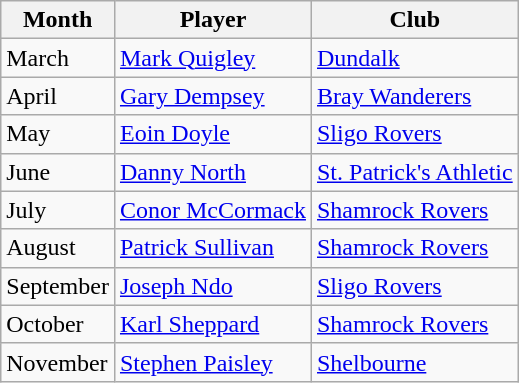<table class="wikitable">
<tr>
<th>Month</th>
<th>Player</th>
<th>Club</th>
</tr>
<tr>
<td>March</td>
<td> <a href='#'>Mark Quigley</a></td>
<td><a href='#'>Dundalk</a></td>
</tr>
<tr>
<td>April</td>
<td> <a href='#'>Gary Dempsey</a></td>
<td><a href='#'>Bray Wanderers</a></td>
</tr>
<tr>
<td>May</td>
<td> <a href='#'>Eoin Doyle</a></td>
<td><a href='#'>Sligo Rovers</a></td>
</tr>
<tr>
<td>June</td>
<td> <a href='#'>Danny North</a></td>
<td><a href='#'>St. Patrick's Athletic</a></td>
</tr>
<tr>
<td>July</td>
<td> <a href='#'>Conor McCormack</a></td>
<td><a href='#'>Shamrock Rovers</a></td>
</tr>
<tr>
<td>August</td>
<td> <a href='#'>Patrick Sullivan</a></td>
<td><a href='#'>Shamrock Rovers</a></td>
</tr>
<tr>
<td>September</td>
<td> <a href='#'>Joseph Ndo</a></td>
<td><a href='#'>Sligo Rovers</a></td>
</tr>
<tr>
<td>October</td>
<td> <a href='#'>Karl Sheppard</a></td>
<td><a href='#'>Shamrock Rovers</a></td>
</tr>
<tr>
<td>November</td>
<td> <a href='#'>Stephen Paisley</a></td>
<td><a href='#'>Shelbourne</a></td>
</tr>
</table>
